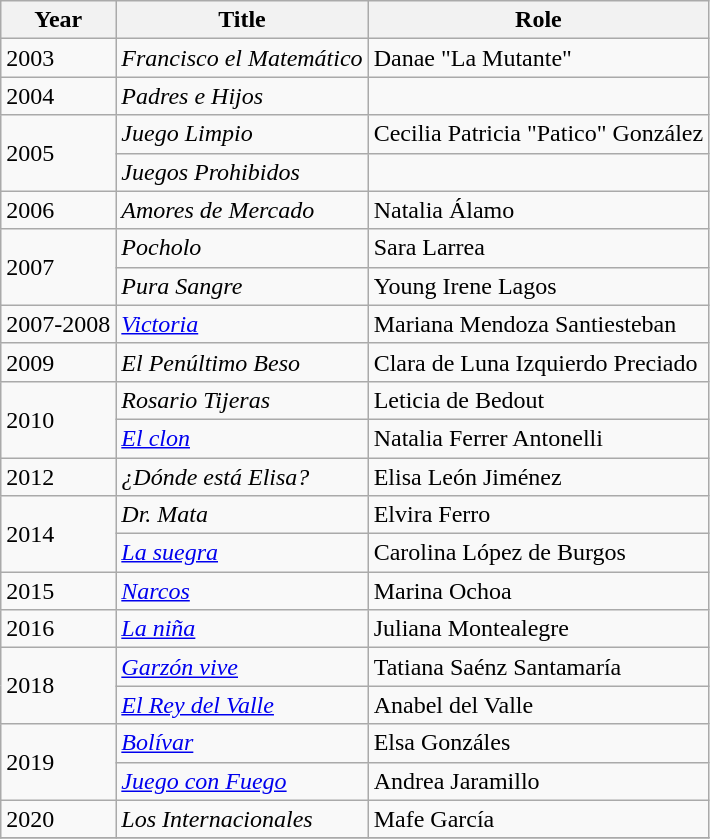<table class="wikitable sortable">
<tr>
<th>Year</th>
<th>Title</th>
<th>Role</th>
</tr>
<tr>
<td>2003</td>
<td><em>Francisco el Matemático</em></td>
<td>Danae "La Mutante"</td>
</tr>
<tr>
<td>2004</td>
<td><em>Padres e Hijos</em></td>
<td></td>
</tr>
<tr>
<td rowspan=2>2005</td>
<td><em>Juego Limpio</em></td>
<td>Cecilia Patricia "Patico" González</td>
</tr>
<tr>
<td><em>Juegos Prohibidos</em></td>
<td></td>
</tr>
<tr>
<td>2006</td>
<td><em>Amores de Mercado</em></td>
<td>Natalia Álamo</td>
</tr>
<tr>
<td rowspan=2>2007</td>
<td><em> Pocholo</em></td>
<td>Sara Larrea</td>
</tr>
<tr>
<td><em>Pura Sangre</em></td>
<td>Young Irene Lagos</td>
</tr>
<tr>
<td>2007-2008</td>
<td><em><a href='#'>Victoria</a></em></td>
<td>Mariana Mendoza Santiesteban</td>
</tr>
<tr>
<td>2009</td>
<td><em>El Penúltimo Beso</em></td>
<td>Clara de Luna Izquierdo Preciado</td>
</tr>
<tr>
<td rowspan=2>2010</td>
<td><em>Rosario Tijeras</em></td>
<td>Leticia de Bedout</td>
</tr>
<tr>
<td><em><a href='#'>El clon</a></em></td>
<td>Natalia Ferrer Antonelli</td>
</tr>
<tr>
<td>2012</td>
<td><em>¿Dónde está Elisa?</em></td>
<td>Elisa León Jiménez</td>
</tr>
<tr>
<td rowspan=2>2014</td>
<td><em>Dr. Mata</em></td>
<td>Elvira Ferro</td>
</tr>
<tr>
<td><em><a href='#'>La suegra</a></em></td>
<td>Carolina López de Burgos</td>
</tr>
<tr>
<td>2015</td>
<td><em><a href='#'>Narcos</a></em></td>
<td>Marina Ochoa</td>
</tr>
<tr>
<td>2016</td>
<td><em><a href='#'>La niña</a></em></td>
<td>Juliana Montealegre</td>
</tr>
<tr>
<td rowspan=2>2018</td>
<td><em><a href='#'>Garzón vive</a></em></td>
<td>Tatiana Saénz Santamaría</td>
</tr>
<tr>
<td><em><a href='#'>El Rey del Valle</a></em></td>
<td>Anabel del Valle</td>
</tr>
<tr>
<td rowspan=2>2019</td>
<td><em><a href='#'>Bolívar</a></em></td>
<td>Elsa Gonzáles</td>
</tr>
<tr>
<td><em><a href='#'>Juego con Fuego</a></em></td>
<td>Andrea Jaramillo</td>
</tr>
<tr>
<td>2020</td>
<td><em>Los Internacionales</em></td>
<td>Mafe García</td>
</tr>
<tr>
</tr>
</table>
